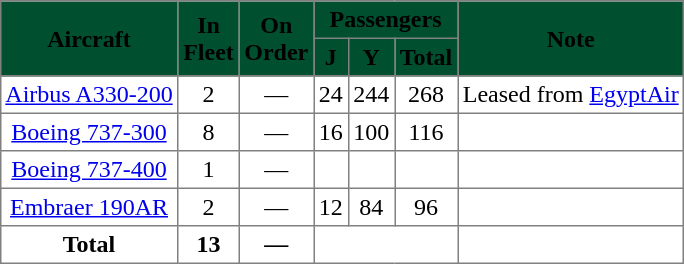<table class="toccolours" border="1" cellpadding="3" style="margin:1em auto; border-collapse:collapse;text-align:center">
<tr bgcolor=#005030>
<th rowspan="2"><span>Aircraft</span></th>
<th rowspan="2" style="width:25px"><span>In Fleet</span></th>
<th rowspan="2" style="width:25px"><span>On Order</span></th>
<th colspan="3"><span>Passengers</span></th>
<th rowspan="2"><span>Note</span></th>
</tr>
<tr bgcolor=#005030>
<th><span><abbr>J</abbr></span></th>
<th><span><abbr>Y</abbr></span></th>
<th><span>Total</span></th>
</tr>
<tr>
<td><a href='#'>Airbus A330-200</a></td>
<td>2</td>
<td>—</td>
<td>24</td>
<td>244</td>
<td>268</td>
<td>Leased from <a href='#'>EgyptAir</a></td>
</tr>
<tr>
<td><a href='#'>Boeing 737-300</a></td>
<td>8</td>
<td>—</td>
<td>16</td>
<td>100</td>
<td>116</td>
<td></td>
</tr>
<tr>
<td><a href='#'>Boeing 737-400</a></td>
<td>1</td>
<td>—</td>
<td></td>
<td></td>
<td></td>
<td></td>
</tr>
<tr>
<td><a href='#'>Embraer 190AR</a></td>
<td>2</td>
<td>—</td>
<td>12</td>
<td>84</td>
<td>96</td>
<td></td>
</tr>
<tr>
<th>Total</th>
<th>13</th>
<th>—</th>
<th colspan=3></th>
<th></th>
</tr>
</table>
